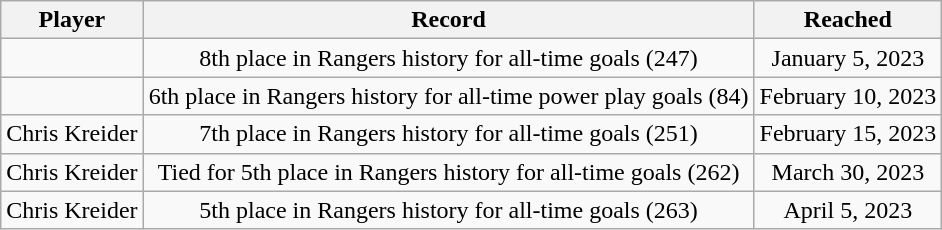<table class="wikitable sortable" style="text-align:center;">
<tr>
<th>Player</th>
<th>Record</th>
<th>Reached</th>
</tr>
<tr>
<td></td>
<td>8th place in Rangers history for all-time goals (247)</td>
<td>January 5, 2023</td>
</tr>
<tr>
<td></td>
<td>6th place in Rangers history for all-time power play goals (84)</td>
<td>February 10, 2023</td>
</tr>
<tr>
<td>Chris Kreider</td>
<td>7th place in Rangers history for all-time goals (251)</td>
<td>February 15, 2023</td>
</tr>
<tr>
<td>Chris Kreider</td>
<td>Tied for 5th place in Rangers history for all-time goals (262)</td>
<td>March 30, 2023</td>
</tr>
<tr>
<td>Chris Kreider</td>
<td>5th place in Rangers history for all-time goals (263)</td>
<td>April 5, 2023</td>
</tr>
</table>
